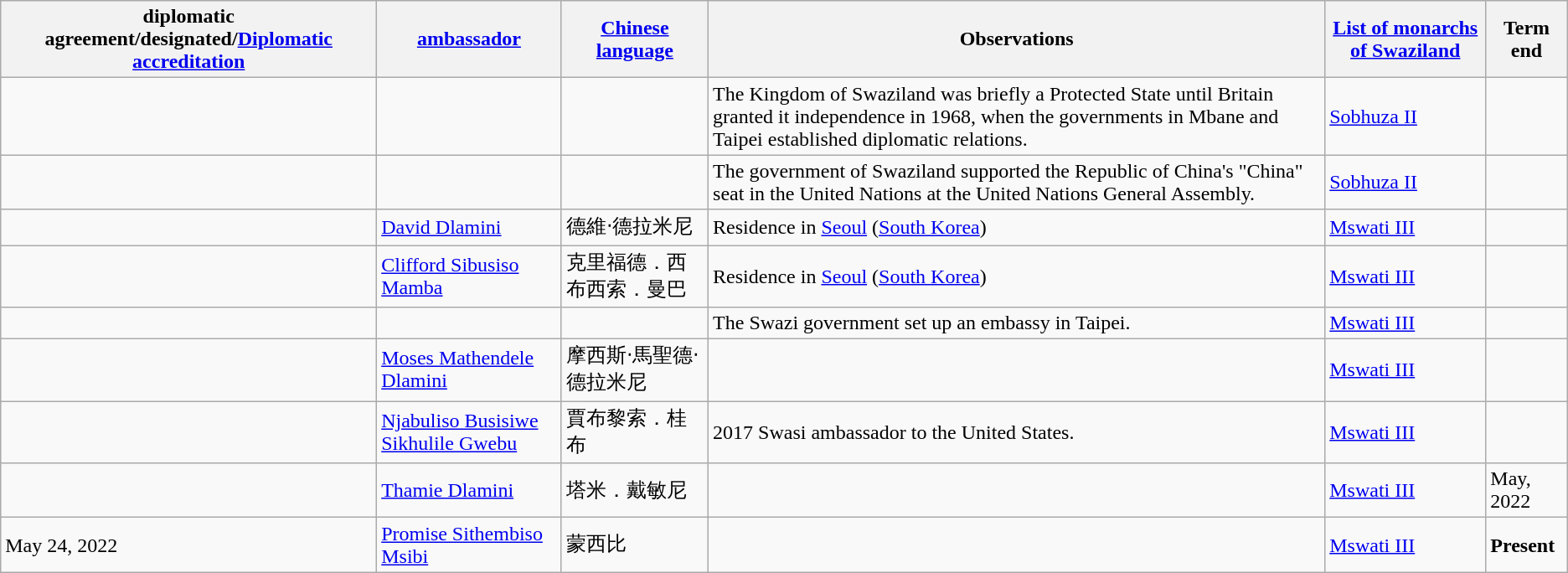<table class="wikitable sortable">
<tr>
<th>diplomatic agreement/designated/<a href='#'>Diplomatic accreditation</a></th>
<th><a href='#'>ambassador</a></th>
<th><a href='#'>Chinese language</a></th>
<th>Observations</th>
<th><a href='#'>List of monarchs of Swaziland</a></th>
<th>Term end</th>
</tr>
<tr>
<td></td>
<td></td>
<td></td>
<td>The Kingdom of Swaziland was briefly a Protected State until Britain granted it independence in 1968, when the governments in Mbane and Taipei established diplomatic relations.</td>
<td><a href='#'>Sobhuza II</a></td>
<td></td>
</tr>
<tr>
<td></td>
<td></td>
<td></td>
<td>The government of Swaziland supported the Republic of China's "China" seat in the United Nations at the United Nations General Assembly.</td>
<td><a href='#'>Sobhuza II</a></td>
<td></td>
</tr>
<tr>
<td></td>
<td><a href='#'>David Dlamini</a></td>
<td>德維‧德拉米尼</td>
<td>Residence in <a href='#'>Seoul</a> (<a href='#'>South Korea</a>)</td>
<td><a href='#'>Mswati III</a></td>
<td></td>
</tr>
<tr>
<td></td>
<td><a href='#'>Clifford Sibusiso Mamba</a></td>
<td>克里福德．西布西索．曼巴</td>
<td>Residence in <a href='#'>Seoul</a> (<a href='#'>South Korea</a>)</td>
<td><a href='#'>Mswati III</a></td>
<td></td>
</tr>
<tr>
<td></td>
<td></td>
<td></td>
<td>The Swazi government set up an embassy in Taipei.</td>
<td><a href='#'>Mswati III</a></td>
<td></td>
</tr>
<tr>
<td></td>
<td><a href='#'>Moses Mathendele Dlamini</a></td>
<td>摩西斯‧馬聖德‧德拉米尼</td>
<td></td>
<td><a href='#'>Mswati III</a></td>
<td></td>
</tr>
<tr>
<td></td>
<td><a href='#'>Njabuliso Busisiwe Sikhulile Gwebu</a></td>
<td>賈布黎索．桂布</td>
<td>2017 Swasi ambassador to the United States.</td>
<td><a href='#'>Mswati III</a></td>
<td></td>
</tr>
<tr>
<td></td>
<td><a href='#'>Thamie Dlamini</a></td>
<td>塔米．戴敏尼</td>
<td></td>
<td><a href='#'>Mswati III</a></td>
<td>May, 2022</td>
</tr>
<tr>
<td>May 24, 2022</td>
<td><a href='#'>Promise Sithembiso Msibi</a></td>
<td>蒙西比</td>
<td></td>
<td><a href='#'>Mswati III</a></td>
<td><strong>Present</strong></td>
</tr>
</table>
